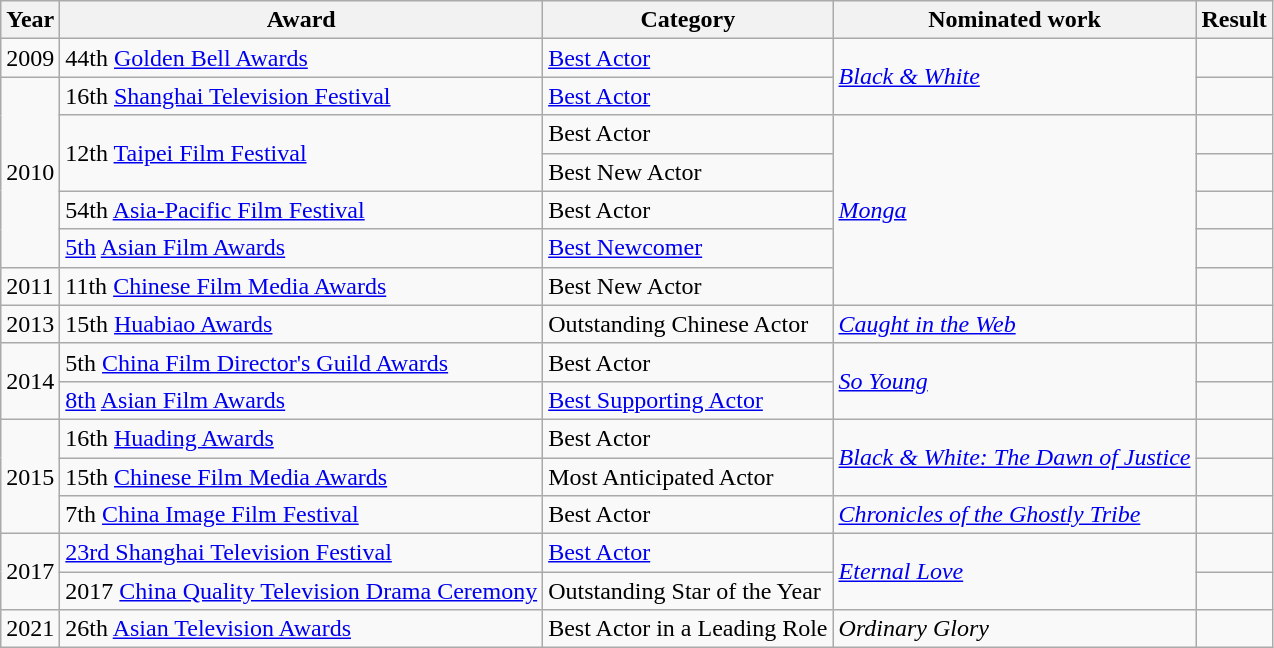<table class="wikitable sortable">
<tr>
<th>Year</th>
<th>Award</th>
<th>Category</th>
<th>Nominated work</th>
<th>Result</th>
</tr>
<tr>
<td>2009</td>
<td>44th <a href='#'>Golden Bell Awards</a></td>
<td><a href='#'>Best Actor</a></td>
<td rowspan=2><em><a href='#'>Black & White</a></em></td>
<td></td>
</tr>
<tr>
<td rowspan=5>2010</td>
<td>16th <a href='#'>Shanghai Television Festival</a></td>
<td><a href='#'>Best Actor</a></td>
<td></td>
</tr>
<tr>
<td rowspan=2>12th <a href='#'>Taipei Film Festival</a></td>
<td>Best Actor</td>
<td rowspan=5><em><a href='#'>Monga</a></em></td>
<td></td>
</tr>
<tr>
<td>Best New Actor</td>
<td></td>
</tr>
<tr>
<td>54th <a href='#'>Asia-Pacific Film Festival</a></td>
<td>Best Actor</td>
<td></td>
</tr>
<tr>
<td><a href='#'>5th</a> <a href='#'>Asian Film Awards</a></td>
<td><a href='#'>Best Newcomer</a></td>
<td></td>
</tr>
<tr>
<td>2011</td>
<td>11th <a href='#'>Chinese Film Media Awards</a></td>
<td>Best New Actor</td>
<td></td>
</tr>
<tr>
<td>2013</td>
<td>15th <a href='#'>Huabiao Awards</a></td>
<td>Outstanding Chinese Actor</td>
<td><em><a href='#'>Caught in the Web</a></em></td>
<td></td>
</tr>
<tr>
<td rowspan=2>2014</td>
<td>5th <a href='#'>China Film Director's Guild Awards</a></td>
<td>Best Actor</td>
<td rowspan=2><em><a href='#'>So Young</a></em></td>
<td></td>
</tr>
<tr>
<td><a href='#'>8th</a> <a href='#'>Asian Film Awards</a></td>
<td><a href='#'>Best Supporting Actor</a></td>
<td></td>
</tr>
<tr>
<td rowspan=3>2015</td>
<td>16th <a href='#'>Huading Awards</a></td>
<td>Best Actor</td>
<td rowspan=2><em><a href='#'>Black & White: The Dawn of Justice</a></em></td>
<td></td>
</tr>
<tr>
<td>15th <a href='#'>Chinese Film Media Awards</a></td>
<td>Most Anticipated Actor</td>
<td></td>
</tr>
<tr>
<td>7th <a href='#'>China Image Film Festival</a></td>
<td>Best Actor</td>
<td><em><a href='#'>Chronicles of the Ghostly Tribe</a></em></td>
<td></td>
</tr>
<tr>
<td rowspan=2>2017</td>
<td><a href='#'>23rd Shanghai Television Festival</a></td>
<td><a href='#'>Best Actor</a></td>
<td rowspan=2><em><a href='#'>Eternal Love</a></em></td>
<td></td>
</tr>
<tr>
<td>2017 <a href='#'>China Quality Television Drama Ceremony</a></td>
<td>Outstanding Star of the Year</td>
<td></td>
</tr>
<tr>
<td>2021</td>
<td>26th <a href='#'>Asian Television Awards</a></td>
<td>Best Actor in a Leading Role</td>
<td><em>Ordinary Glory</em></td>
<td></td>
</tr>
</table>
